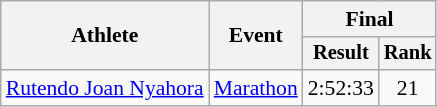<table class="wikitable" style="font-size:90%">
<tr>
<th rowspan="2">Athlete</th>
<th rowspan="2">Event</th>
<th colspan="2">Final</th>
</tr>
<tr style="font-size:95%">
<th>Result</th>
<th>Rank</th>
</tr>
<tr style=text-align:center>
<td style=text-align:left><a href='#'>Rutendo Joan Nyahora</a></td>
<td style=text-align:left><a href='#'>Marathon</a></td>
<td>2:52:33</td>
<td>21</td>
</tr>
</table>
